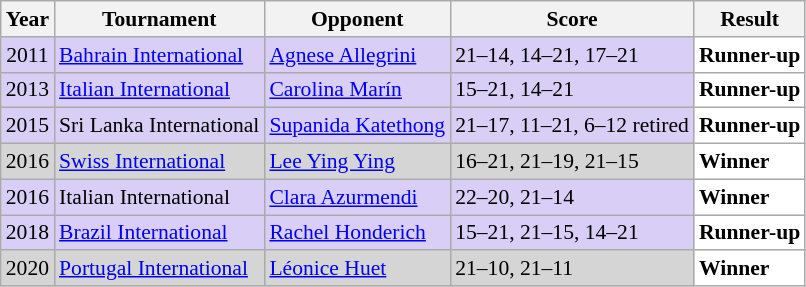<table class="sortable wikitable" style="font-size: 90%;">
<tr>
<th>Year</th>
<th>Tournament</th>
<th>Opponent</th>
<th>Score</th>
<th>Result</th>
</tr>
<tr style="background:#D8CEF6">
<td align="center">2011</td>
<td align="left"><a href='#'>Bahrain International</a></td>
<td align="left"> <a href='#'>Agnese Allegrini</a></td>
<td align="left">21–14, 14–21, 17–21</td>
<td style="text-align:left; background:white"> <strong>Runner-up</strong></td>
</tr>
<tr style="background:#D8CEF6">
<td align="center">2013</td>
<td align="left"><a href='#'>Italian International</a></td>
<td align="left"> <a href='#'>Carolina Marín</a></td>
<td align="left">15–21, 14–21</td>
<td style="text-align:left; background:white"> <strong>Runner-up</strong></td>
</tr>
<tr style="background:#D8CEF6">
<td align="center">2015</td>
<td align="left">Sri Lanka International</td>
<td align="left"> <a href='#'>Supanida Katethong</a></td>
<td align="left">21–17, 11–21, 6–12 retired</td>
<td style="text-align:left; background:white"> <strong>Runner-up</strong></td>
</tr>
<tr style="background:#D5D5D5">
<td align="center">2016</td>
<td align="left"><a href='#'>Swiss International</a></td>
<td align="left"> <a href='#'>Lee Ying Ying</a></td>
<td align="left">16–21, 21–19, 21–15</td>
<td style="text-align:left; background:white"> <strong>Winner</strong></td>
</tr>
<tr style="background:#D8CEF6">
<td align="center">2016</td>
<td align="left">Italian International</td>
<td align="left"> <a href='#'>Clara Azurmendi</a></td>
<td align="left">22–20, 21–14</td>
<td style="text-align:left; background:white"> <strong>Winner</strong></td>
</tr>
<tr style="background:#D8CEF6">
<td align="center">2018</td>
<td align="left"><a href='#'>Brazil International</a></td>
<td align="left"> <a href='#'>Rachel Honderich</a></td>
<td align="left">15–21, 21–15, 14–21</td>
<td style="text-align:left; background:white"> <strong>Runner-up</strong></td>
</tr>
<tr style="background:#D5D5D5">
<td align="center">2020</td>
<td align="left"><a href='#'>Portugal International</a></td>
<td align="left"> <a href='#'>Léonice Huet</a></td>
<td align="left">21–10, 21–11</td>
<td style="text-align:left; background:white"> <strong>Winner</strong></td>
</tr>
</table>
